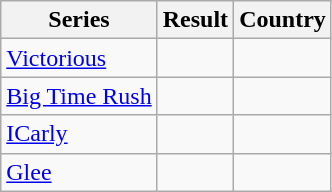<table class="wikitable">
<tr>
<th>Series</th>
<th>Result</th>
<th>Country</th>
</tr>
<tr>
<td><a href='#'>Victorious</a></td>
<td></td>
<td></td>
</tr>
<tr>
<td><a href='#'>Big Time Rush</a></td>
<td></td>
<td></td>
</tr>
<tr>
<td><a href='#'>ICarly</a></td>
<td></td>
<td></td>
</tr>
<tr>
<td><a href='#'>Glee</a></td>
<td></td>
<td></td>
</tr>
</table>
